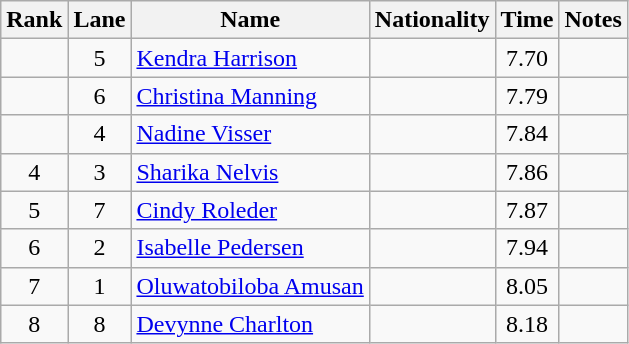<table class="wikitable sortable" style="text-align:center">
<tr>
<th>Rank</th>
<th>Lane</th>
<th>Name</th>
<th>Nationality</th>
<th>Time</th>
<th>Notes</th>
</tr>
<tr>
<td></td>
<td>5</td>
<td align=left><a href='#'>Kendra Harrison</a></td>
<td align=left></td>
<td>7.70</td>
<td><strong></strong></td>
</tr>
<tr>
<td></td>
<td>6</td>
<td align=left><a href='#'>Christina Manning</a></td>
<td align=left></td>
<td>7.79</td>
<td></td>
</tr>
<tr>
<td></td>
<td>4</td>
<td align=left><a href='#'>Nadine Visser</a></td>
<td align=left></td>
<td>7.84</td>
<td></td>
</tr>
<tr>
<td>4</td>
<td>3</td>
<td align=left><a href='#'>Sharika Nelvis</a></td>
<td align=left></td>
<td>7.86</td>
<td></td>
</tr>
<tr>
<td>5</td>
<td>7</td>
<td align=left><a href='#'>Cindy Roleder</a></td>
<td align=left></td>
<td>7.87</td>
<td></td>
</tr>
<tr>
<td>6</td>
<td>2</td>
<td align=left><a href='#'>Isabelle Pedersen</a></td>
<td align=left></td>
<td>7.94</td>
<td></td>
</tr>
<tr>
<td>7</td>
<td>1</td>
<td align=left><a href='#'>Oluwatobiloba Amusan</a></td>
<td align=left></td>
<td>8.05</td>
<td></td>
</tr>
<tr>
<td>8</td>
<td>8</td>
<td align=left><a href='#'>Devynne Charlton</a></td>
<td align=left></td>
<td>8.18</td>
<td></td>
</tr>
</table>
